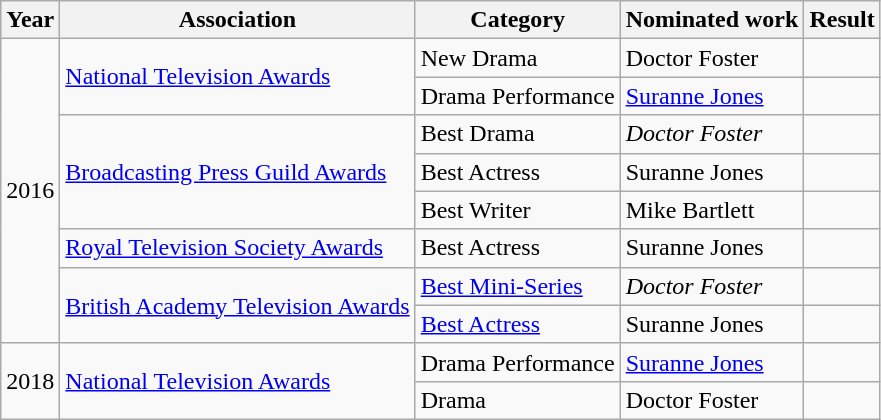<table class="wikitable">
<tr>
<th>Year</th>
<th>Association</th>
<th>Category</th>
<th>Nominated work</th>
<th>Result</th>
</tr>
<tr>
<td rowspan="8">2016</td>
<td rowspan="2"><a href='#'>National Television Awards</a></td>
<td>New Drama</td>
<td>Doctor Foster</td>
<td></td>
</tr>
<tr>
<td>Drama Performance</td>
<td><a href='#'>Suranne Jones</a></td>
<td></td>
</tr>
<tr>
<td rowspan="3"><a href='#'>Broadcasting Press Guild Awards</a></td>
<td>Best Drama</td>
<td><em>Doctor Foster</em></td>
<td></td>
</tr>
<tr>
<td>Best Actress</td>
<td>Suranne Jones</td>
<td></td>
</tr>
<tr>
<td>Best Writer</td>
<td>Mike Bartlett</td>
<td></td>
</tr>
<tr>
<td><a href='#'>Royal Television Society Awards</a></td>
<td>Best Actress</td>
<td>Suranne Jones</td>
<td></td>
</tr>
<tr>
<td rowspan="2"><a href='#'>British Academy Television Awards</a></td>
<td><a href='#'>Best Mini-Series</a></td>
<td><em>Doctor Foster</em></td>
<td></td>
</tr>
<tr>
<td><a href='#'>Best Actress</a></td>
<td>Suranne Jones</td>
<td></td>
</tr>
<tr>
<td rowspan="2">2018</td>
<td rowspan="2"><a href='#'>National Television Awards</a></td>
<td>Drama Performance</td>
<td><a href='#'>Suranne Jones</a></td>
<td></td>
</tr>
<tr>
<td>Drama</td>
<td>Doctor Foster</td>
<td></td>
</tr>
</table>
